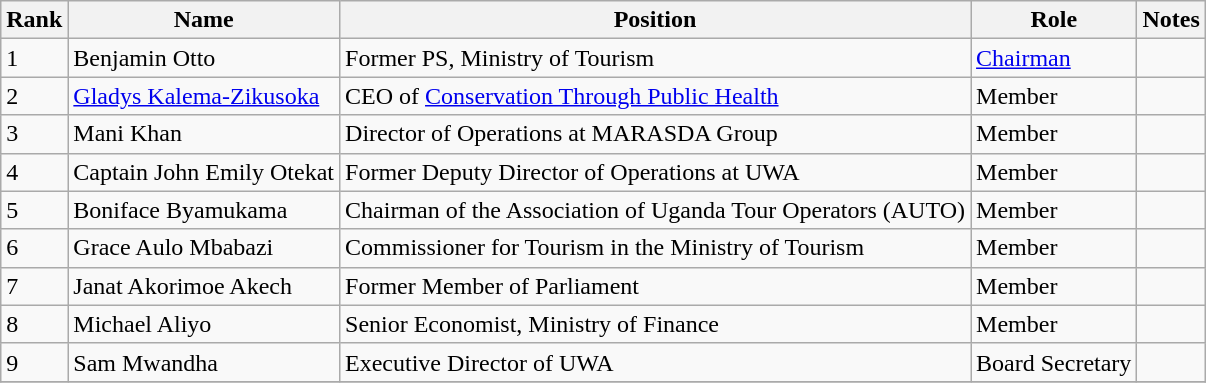<table class="wikitable sortable" style="margin: 0.5em auto">
<tr>
<th>Rank</th>
<th>Name</th>
<th>Position</th>
<th>Role</th>
<th>Notes</th>
</tr>
<tr>
<td>1</td>
<td>Benjamin Otto</td>
<td>Former PS, Ministry of Tourism  </td>
<td><a href='#'>Chairman</a></td>
<td></td>
</tr>
<tr>
<td>2</td>
<td><a href='#'>Gladys Kalema-Zikusoka</a></td>
<td>CEO of <a href='#'>Conservation Through Public Health</a></td>
<td>Member</td>
<td></td>
</tr>
<tr>
<td>3</td>
<td>Mani Khan</td>
<td>Director of Operations at MARASDA Group</td>
<td>Member</td>
<td></td>
</tr>
<tr>
<td>4</td>
<td>Captain John Emily Otekat</td>
<td>Former Deputy Director of Operations at UWA</td>
<td>Member</td>
<td></td>
</tr>
<tr>
<td>5</td>
<td>Boniface Byamukama</td>
<td>Chairman of the Association of Uganda Tour Operators (AUTO)</td>
<td>Member</td>
<td></td>
</tr>
<tr>
<td>6</td>
<td>Grace Aulo Mbabazi</td>
<td>Commissioner for Tourism in the Ministry of Tourism</td>
<td>Member</td>
<td></td>
</tr>
<tr>
<td>7</td>
<td>Janat Akorimoe Akech</td>
<td>Former Member of Parliament</td>
<td>Member</td>
<td></td>
</tr>
<tr>
<td>8</td>
<td>Michael Aliyo</td>
<td>Senior Economist, Ministry of Finance</td>
<td>Member</td>
<td></td>
</tr>
<tr>
<td>9</td>
<td>Sam Mwandha</td>
<td>Executive Director of UWA</td>
<td>Board Secretary</td>
<td></td>
</tr>
<tr>
</tr>
</table>
